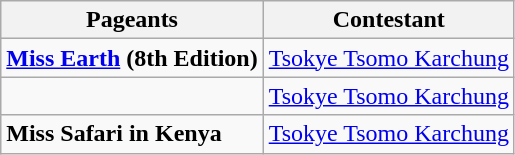<table class="wikitable">
<tr>
<th>Pageants</th>
<th>Contestant</th>
</tr>
<tr>
<td><strong><a href='#'>Miss Earth</a> (8th Edition)</strong></td>
<td><a href='#'>Tsokye Tsomo Karchung</a></td>
</tr>
<tr>
<td><strong></strong></td>
<td><a href='#'>Tsokye Tsomo Karchung</a></td>
</tr>
<tr>
<td><strong>Miss Safari in Kenya</strong></td>
<td><a href='#'>Tsokye Tsomo Karchung</a></td>
</tr>
</table>
